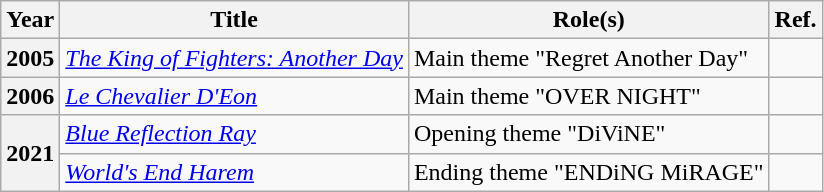<table class="wikitable sortable" width="auto">
<tr>
<th scope="col">Year</th>
<th scope="col">Title</th>
<th scope="col">Role(s)</th>
<th>Ref.</th>
</tr>
<tr>
<th>2005</th>
<td><em><a href='#'>The King of Fighters: Another Day</a></em></td>
<td>Main theme "Regret Another Day"</td>
<td></td>
</tr>
<tr>
<th>2006</th>
<td><em><a href='#'>Le Chevalier D'Eon</a></em></td>
<td>Main theme "OVER NIGHT"</td>
<td></td>
</tr>
<tr>
<th rowspan="2">2021</th>
<td><em><a href='#'>Blue Reflection Ray</a></em></td>
<td>Opening theme "DiViNE"</td>
<td></td>
</tr>
<tr>
<td><em><a href='#'>World's End Harem</a></em></td>
<td>Ending theme "ENDiNG MiRAGE"</td>
<td></td>
</tr>
</table>
